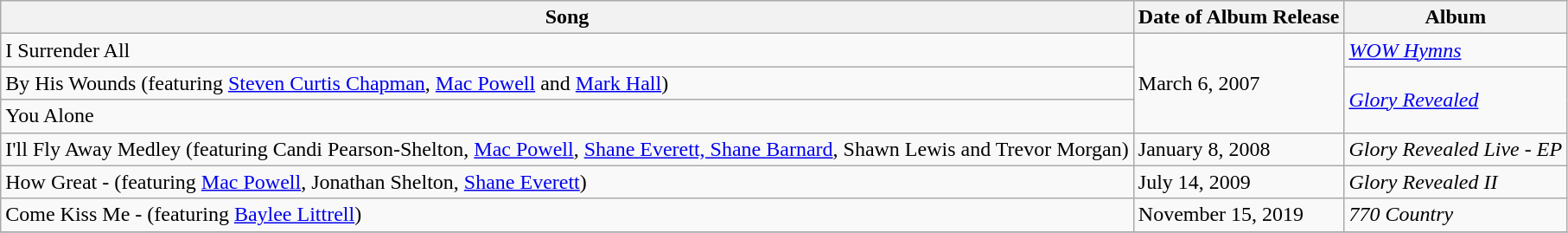<table class="wikitable">
<tr>
<th align="center">Song</th>
<th align="center">Date of Album Release</th>
<th align="center">Album</th>
</tr>
<tr>
<td>I Surrender All</td>
<td rowspan=3>March 6, 2007</td>
<td><em><a href='#'>WOW Hymns</a></em></td>
</tr>
<tr>
<td>By His Wounds (featuring <a href='#'>Steven Curtis Chapman</a>, <a href='#'>Mac Powell</a> and <a href='#'>Mark Hall</a>)</td>
<td rowspan=2><em><a href='#'>Glory Revealed</a></em></td>
</tr>
<tr>
<td>You Alone</td>
</tr>
<tr>
<td>I'll Fly Away Medley (featuring Candi Pearson-Shelton, <a href='#'>Mac Powell</a>, <a href='#'>Shane Everett, Shane Barnard</a>, Shawn Lewis and Trevor Morgan)</td>
<td>January 8, 2008</td>
<td><em>Glory Revealed Live - EP</em></td>
</tr>
<tr>
<td>How Great - (featuring <a href='#'>Mac Powell</a>, Jonathan Shelton, <a href='#'>Shane Everett</a>)</td>
<td>July 14, 2009</td>
<td><em>Glory Revealed II</em></td>
</tr>
<tr>
<td>Come Kiss Me - (featuring <a href='#'>Baylee Littrell</a>)</td>
<td>November 15, 2019</td>
<td><em>770 Country</em></td>
</tr>
<tr>
</tr>
</table>
